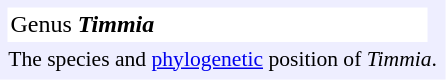<table align="left" style="text-align:left; padding:2.5px; background:#eef">
<tr>
<td style="background:#fff; padding:2.5px">Genus <strong><em>Timmia</em></strong><br></td>
<td></td>
</tr>
<tr style="font-size:90%;">
<td colspan=2>The species and <a href='#'>phylogenetic</a> position of <em>Timmia</em>.</td>
</tr>
</table>
